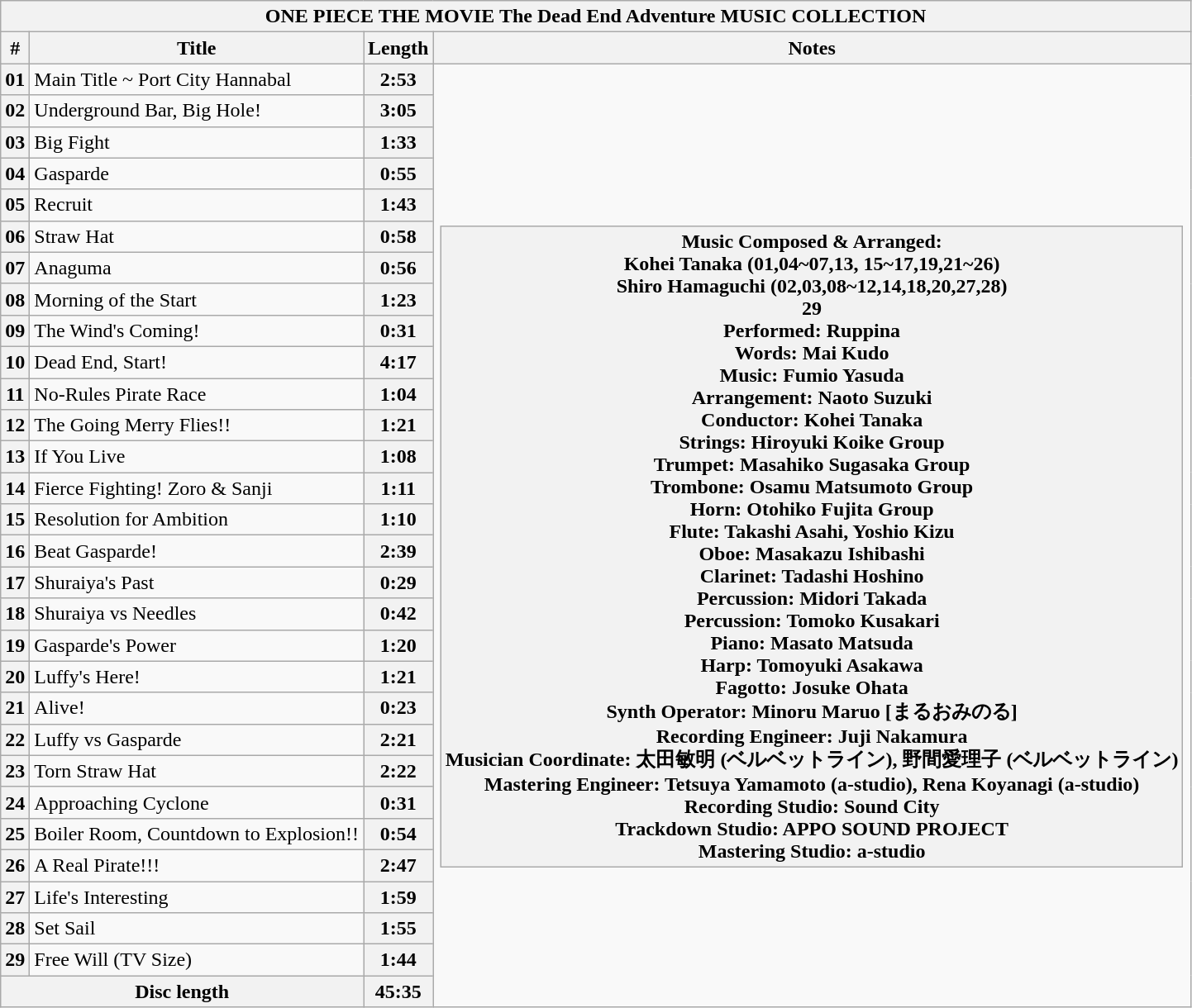<table class="wikitable mw-collapsible mw-collapsed">
<tr>
<th colspan="4">ONE PIECE THE MOVIE The Dead End Adventure MUSIC COLLECTION</th>
</tr>
<tr>
<th>#</th>
<th><strong>Title</strong></th>
<th><strong>Length</strong></th>
<th>Notes</th>
</tr>
<tr>
<th>01</th>
<td>Main Title ~ Port City Hannabal</td>
<th>2:53</th>
<td rowspan="30"><br><table class="mw-collapsible mw-collapsed">
<tr>
<th>Music Composed & Arranged:<br>Kohei Tanaka (01,04~07,13, 15~17,19,21~26)<br>Shiro Hamaguchi (02,03,08~12,14,18,20,27,28)<br>29<br>Performed: Ruppina<br>Words: Mai Kudo<br>Music: Fumio Yasuda<br>Arrangement: Naoto Suzuki<br>Conductor: Kohei Tanaka<br>Strings: Hiroyuki Koike Group<br>Trumpet: Masahiko Sugasaka Group<br>Trombone: Osamu Matsumoto Group<br>Horn: Otohiko Fujita Group<br>Flute: Takashi Asahi, Yoshio Kizu<br>Oboe: Masakazu Ishibashi<br>Clarinet: Tadashi Hoshino<br>Percussion: Midori Takada<br>Percussion: Tomoko Kusakari<br>Piano: Masato Matsuda<br>Harp: Tomoyuki Asakawa<br>Fagotto: Josuke Ohata<br>Synth Operator: Minoru Maruo [まるおみのる]<br>Recording Engineer: Juji Nakamura<br>Musician Coordinate: 太田敏明 (ベルベットライン), 野間愛理子 (ベルベットライン)<br>Mastering Engineer: Tetsuya Yamamoto (a-studio), Rena Koyanagi (a-studio)<br>Recording Studio: Sound City<br>Trackdown Studio: APPO SOUND PROJECT<br>Mastering Studio: a-studio</th>
</tr>
</table>
</td>
</tr>
<tr>
<th>02</th>
<td>Underground Bar, Big Hole!</td>
<th>3:05</th>
</tr>
<tr>
<th>03</th>
<td>Big Fight</td>
<th>1:33</th>
</tr>
<tr>
<th>04</th>
<td>Gasparde</td>
<th>0:55</th>
</tr>
<tr>
<th>05</th>
<td>Recruit</td>
<th>1:43</th>
</tr>
<tr>
<th>06</th>
<td>Straw Hat</td>
<th>0:58</th>
</tr>
<tr>
<th>07</th>
<td>Anaguma</td>
<th>0:56</th>
</tr>
<tr>
<th>08</th>
<td>Morning of the Start</td>
<th>1:23</th>
</tr>
<tr>
<th>09</th>
<td>The Wind's Coming!</td>
<th>0:31</th>
</tr>
<tr>
<th>10</th>
<td>Dead End, Start!</td>
<th>4:17</th>
</tr>
<tr>
<th>11</th>
<td>No-Rules Pirate Race</td>
<th>1:04</th>
</tr>
<tr>
<th>12</th>
<td>The Going Merry Flies!!</td>
<th>1:21</th>
</tr>
<tr>
<th>13</th>
<td>If You Live</td>
<th>1:08</th>
</tr>
<tr>
<th>14</th>
<td>Fierce Fighting! Zoro & Sanji</td>
<th>1:11</th>
</tr>
<tr>
<th>15</th>
<td>Resolution for Ambition</td>
<th>1:10</th>
</tr>
<tr>
<th>16</th>
<td>Beat Gasparde!</td>
<th>2:39</th>
</tr>
<tr>
<th>17</th>
<td>Shuraiya's Past</td>
<th>0:29</th>
</tr>
<tr>
<th>18</th>
<td>Shuraiya vs Needles</td>
<th>0:42</th>
</tr>
<tr>
<th>19</th>
<td>Gasparde's Power</td>
<th>1:20</th>
</tr>
<tr>
<th>20</th>
<td>Luffy's Here!</td>
<th>1:21</th>
</tr>
<tr>
<th>21</th>
<td>Alive!</td>
<th>0:23</th>
</tr>
<tr>
<th>22</th>
<td>Luffy vs Gasparde</td>
<th>2:21</th>
</tr>
<tr>
<th>23</th>
<td>Torn Straw Hat</td>
<th>2:22</th>
</tr>
<tr>
<th>24</th>
<td>Approaching Cyclone</td>
<th>0:31</th>
</tr>
<tr>
<th>25</th>
<td>Boiler Room, Countdown to Explosion!!</td>
<th>0:54</th>
</tr>
<tr>
<th>26</th>
<td>A Real Pirate!!!</td>
<th>2:47</th>
</tr>
<tr>
<th>27</th>
<td>Life's Interesting</td>
<th>1:59</th>
</tr>
<tr>
<th>28</th>
<td>Set Sail</td>
<th>1:55</th>
</tr>
<tr>
<th>29</th>
<td>Free Will (TV Size)</td>
<th>1:44</th>
</tr>
<tr>
<th colspan="2">Disc length</th>
<th>45:35</th>
</tr>
</table>
